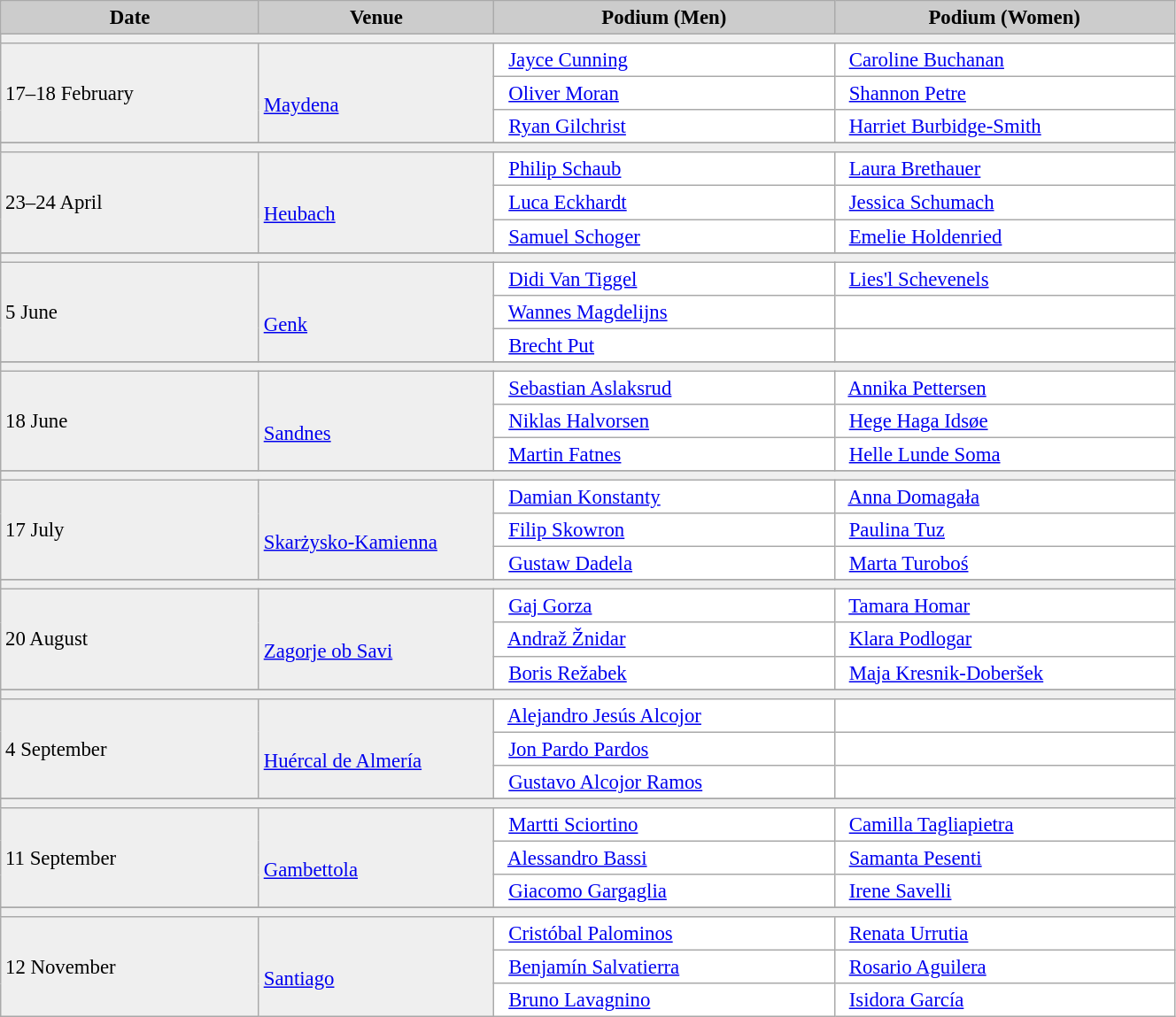<table class="wikitable" width=70% bgcolor="#f7f8ff" cellpadding="3" cellspacing="0" border="1" style="font-size: 95%; border: gray solid 1px; border-collapse: collapse;">
<tr bgcolor="#CCCCCC">
<td align="center"><strong>Date</strong></td>
<td width=20% align="center"><strong>Venue</strong></td>
<td width=29% align="center"><strong>Podium (Men)</strong></td>
<td width=29% align="center"><strong>Podium (Women)</strong></td>
</tr>
<tr bgcolor="#EFEFEF">
<td colspan=4></td>
</tr>
<tr bgcolor="#EFEFEF">
<td rowspan=3>17–18 February</td>
<td rowspan=3><br><a href='#'>Maydena</a></td>
<td bgcolor="#ffffff">   <a href='#'>Jayce Cunning</a></td>
<td bgcolor="#ffffff">   <a href='#'>Caroline Buchanan</a></td>
</tr>
<tr>
<td bgcolor="#ffffff">   <a href='#'>Oliver Moran</a></td>
<td bgcolor="#ffffff">   <a href='#'>Shannon Petre</a></td>
</tr>
<tr>
<td bgcolor="#ffffff">   <a href='#'>Ryan Gilchrist</a></td>
<td bgcolor="#ffffff">   <a href='#'>Harriet Burbidge-Smith</a></td>
</tr>
<tr>
</tr>
<tr bgcolor="#EFEFEF">
<td colspan=4></td>
</tr>
<tr bgcolor="#EFEFEF">
<td rowspan=3>23–24 April</td>
<td rowspan=3><br><a href='#'>Heubach</a></td>
<td bgcolor="#ffffff">   <a href='#'>Philip Schaub</a></td>
<td bgcolor="#ffffff">   <a href='#'>Laura Brethauer</a></td>
</tr>
<tr>
<td bgcolor="#ffffff">   <a href='#'>Luca Eckhardt</a></td>
<td bgcolor="#ffffff">   <a href='#'>Jessica Schumach</a></td>
</tr>
<tr>
<td bgcolor="#ffffff">   <a href='#'>Samuel Schoger</a></td>
<td bgcolor="#ffffff">   <a href='#'>Emelie Holdenried</a></td>
</tr>
<tr>
</tr>
<tr bgcolor="#EFEFEF">
<td colspan=4></td>
</tr>
<tr bgcolor="#EFEFEF">
<td rowspan=3>5 June</td>
<td rowspan=3><br><a href='#'>Genk</a></td>
<td bgcolor="#ffffff">   <a href='#'>Didi Van Tiggel</a></td>
<td bgcolor="#ffffff">   <a href='#'>Lies'l Schevenels</a></td>
</tr>
<tr>
<td bgcolor="#ffffff">   <a href='#'>Wannes Magdelijns</a></td>
<td bgcolor="#ffffff">  </td>
</tr>
<tr>
<td bgcolor="#ffffff">   <a href='#'>Brecht Put</a></td>
<td bgcolor="#ffffff">  </td>
</tr>
<tr>
</tr>
<tr bgcolor="#EFEFEF">
<td colspan=4></td>
</tr>
<tr bgcolor="#EFEFEF">
<td rowspan=3>18 June</td>
<td rowspan=3><br><a href='#'>Sandnes</a></td>
<td bgcolor="#ffffff">   <a href='#'>Sebastian Aslaksrud</a></td>
<td bgcolor="#ffffff">   <a href='#'>Annika Pettersen</a></td>
</tr>
<tr>
<td bgcolor="#ffffff">   <a href='#'>Niklas Halvorsen</a></td>
<td bgcolor="#ffffff">   <a href='#'>Hege Haga Idsøe</a></td>
</tr>
<tr>
<td bgcolor="#ffffff">   <a href='#'>Martin Fatnes</a></td>
<td bgcolor="#ffffff">   <a href='#'>Helle Lunde Soma</a></td>
</tr>
<tr>
</tr>
<tr bgcolor="#EFEFEF">
<td colspan=4></td>
</tr>
<tr bgcolor="#EFEFEF">
<td rowspan=3>17 July</td>
<td rowspan=3><br><a href='#'>Skarżysko-Kamienna</a></td>
<td bgcolor="#ffffff">   <a href='#'>Damian Konstanty</a></td>
<td bgcolor="#ffffff">   <a href='#'>Anna Domagała</a></td>
</tr>
<tr>
<td bgcolor="#ffffff">   <a href='#'>Filip Skowron</a></td>
<td bgcolor="#ffffff">   <a href='#'>Paulina Tuz</a></td>
</tr>
<tr>
<td bgcolor="#ffffff">   <a href='#'>Gustaw Dadela</a></td>
<td bgcolor="#ffffff">   <a href='#'>Marta Turoboś</a></td>
</tr>
<tr>
</tr>
<tr bgcolor="#EFEFEF">
<td colspan=4></td>
</tr>
<tr bgcolor="#EFEFEF">
<td rowspan=3>20 August</td>
<td rowspan=3><br><a href='#'>Zagorje ob Savi</a></td>
<td bgcolor="#ffffff">   <a href='#'>Gaj Gorza</a></td>
<td bgcolor="#ffffff">   <a href='#'>Tamara Homar</a></td>
</tr>
<tr>
<td bgcolor="#ffffff">   <a href='#'>Andraž Žnidar</a></td>
<td bgcolor="#ffffff">   <a href='#'>Klara Podlogar</a></td>
</tr>
<tr>
<td bgcolor="#ffffff">   <a href='#'>Boris Režabek</a></td>
<td bgcolor="#ffffff">   <a href='#'>Maja Kresnik-Doberšek</a></td>
</tr>
<tr>
</tr>
<tr bgcolor="#EFEFEF">
<td colspan=4></td>
</tr>
<tr bgcolor="#EFEFEF">
<td rowspan=3>4 September</td>
<td rowspan=3><br><a href='#'>Huércal de Almería</a></td>
<td bgcolor="#ffffff">   <a href='#'>Alejandro Jesús Alcojor</a></td>
<td bgcolor="#ffffff">  </td>
</tr>
<tr>
<td bgcolor="#ffffff">   <a href='#'>Jon Pardo Pardos</a></td>
<td bgcolor="#ffffff">  </td>
</tr>
<tr>
<td bgcolor="#ffffff">   <a href='#'>Gustavo Alcojor Ramos</a></td>
<td bgcolor="#ffffff">  </td>
</tr>
<tr>
</tr>
<tr bgcolor="#EFEFEF">
<td colspan=4></td>
</tr>
<tr bgcolor="#EFEFEF">
<td rowspan=3>11 September</td>
<td rowspan=3><br><a href='#'>Gambettola</a></td>
<td bgcolor="#ffffff">   <a href='#'>Martti Sciortino</a></td>
<td bgcolor="#ffffff">   <a href='#'>Camilla Tagliapietra</a></td>
</tr>
<tr>
<td bgcolor="#ffffff">   <a href='#'>Alessandro Bassi</a></td>
<td bgcolor="#ffffff">   <a href='#'>Samanta Pesenti</a></td>
</tr>
<tr>
<td bgcolor="#ffffff">   <a href='#'>Giacomo Gargaglia</a></td>
<td bgcolor="#ffffff">   <a href='#'>Irene Savelli</a></td>
</tr>
<tr>
</tr>
<tr bgcolor="#EFEFEF">
<td colspan=4></td>
</tr>
<tr bgcolor="#EFEFEF">
<td rowspan=3>12 November</td>
<td rowspan=3><br><a href='#'>Santiago</a></td>
<td bgcolor="#ffffff">   <a href='#'>Cristóbal Palominos</a></td>
<td bgcolor="#ffffff">   <a href='#'>Renata Urrutia</a></td>
</tr>
<tr>
<td bgcolor="#ffffff">   <a href='#'>Benjamín Salvatierra</a></td>
<td bgcolor="#ffffff">   <a href='#'>Rosario Aguilera</a></td>
</tr>
<tr>
<td bgcolor="#ffffff">   <a href='#'>Bruno Lavagnino</a></td>
<td bgcolor="#ffffff">   <a href='#'>Isidora García</a></td>
</tr>
</table>
